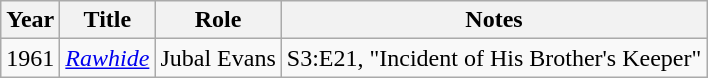<table class="wikitable">
<tr>
<th>Year</th>
<th>Title</th>
<th>Role</th>
<th>Notes</th>
</tr>
<tr>
<td>1961</td>
<td><em><a href='#'>Rawhide</a></em></td>
<td>Jubal Evans</td>
<td>S3:E21, "Incident of His Brother's Keeper"</td>
</tr>
</table>
